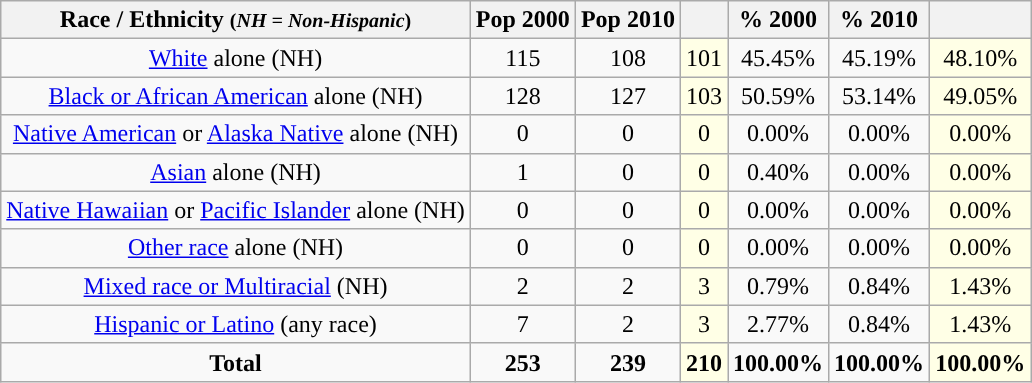<table class="wikitable"  style="text-align:center;">
<tr>
<th>Race / Ethnicity <small>(<em>NH = Non-Hispanic</em>)</small></th>
<th>Pop 2000</th>
<th>Pop 2010</th>
<th></th>
<th>% 2000</th>
<th>% 2010</th>
<th></th>
</tr>
<tr>
<td><a href='#'>White</a> alone (NH)</td>
<td>115</td>
<td>108</td>
<td style='background: #ffffe6;'>101</td>
<td>45.45%</td>
<td>45.19%</td>
<td style='background: #ffffe6;'>48.10%</td>
</tr>
<tr>
<td><a href='#'>Black or African American</a> alone (NH)</td>
<td>128</td>
<td>127</td>
<td style='background: #ffffe6;'>103</td>
<td>50.59%</td>
<td>53.14%</td>
<td style='background: #ffffe6;'>49.05%</td>
</tr>
<tr>
<td><a href='#'>Native American</a> or <a href='#'>Alaska Native</a> alone (NH)</td>
<td>0</td>
<td>0</td>
<td style='background: #ffffe6;'>0</td>
<td>0.00%</td>
<td>0.00%</td>
<td style='background: #ffffe6;'>0.00%</td>
</tr>
<tr>
<td><a href='#'>Asian</a> alone (NH)</td>
<td>1</td>
<td>0</td>
<td style='background: #ffffe6;'>0</td>
<td>0.40%</td>
<td>0.00%</td>
<td style='background: #ffffe6;'>0.00%</td>
</tr>
<tr>
<td><a href='#'>Native Hawaiian</a> or <a href='#'>Pacific Islander</a> alone (NH)</td>
<td>0</td>
<td>0</td>
<td style='background: #ffffe6;'>0</td>
<td>0.00%</td>
<td>0.00%</td>
<td style='background: #ffffe6;'>0.00%</td>
</tr>
<tr>
<td><a href='#'>Other race</a> alone (NH)</td>
<td>0</td>
<td>0</td>
<td style='background: #ffffe6;'>0</td>
<td>0.00%</td>
<td>0.00%</td>
<td style='background: #ffffe6;'>0.00%</td>
</tr>
<tr>
<td><a href='#'>Mixed race or Multiracial</a> (NH)</td>
<td>2</td>
<td>2</td>
<td style='background: #ffffe6;'>3</td>
<td>0.79%</td>
<td>0.84%</td>
<td style='background: #ffffe6;'>1.43%</td>
</tr>
<tr>
<td><a href='#'>Hispanic or Latino</a> (any race)</td>
<td>7</td>
<td>2</td>
<td style='background: #ffffe6;'>3</td>
<td>2.77%</td>
<td>0.84%</td>
<td style='background: #ffffe6;'>1.43%</td>
</tr>
<tr>
<td><strong>Total</strong></td>
<td><strong>253</strong></td>
<td><strong>239</strong></td>
<td style='background: #ffffe6;'><strong>210</strong></td>
<td><strong>100.00%</strong></td>
<td><strong>100.00%</strong></td>
<td style='background: #ffffe6;'><strong>100.00%</strong></td>
</tr>
</table>
